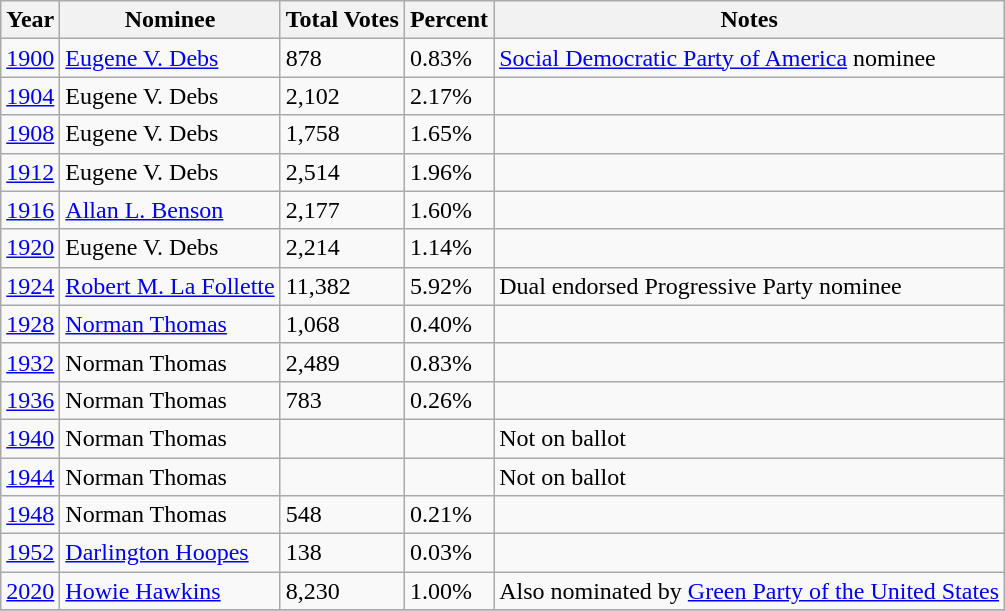<table class="wikitable sortable">
<tr>
<th>Year</th>
<th>Nominee</th>
<th>Total Votes</th>
<th>Percent</th>
<th>Notes</th>
</tr>
<tr>
<td><a href='#'>1900</a></td>
<td><a href='#'>Eugene V. Debs</a></td>
<td>878</td>
<td>0.83%</td>
<td><a href='#'>Social Democratic Party of America</a> nominee</td>
</tr>
<tr>
<td><a href='#'>1904</a></td>
<td>Eugene V. Debs</td>
<td>2,102</td>
<td>2.17%</td>
<td></td>
</tr>
<tr>
<td><a href='#'>1908</a></td>
<td>Eugene V. Debs</td>
<td>1,758</td>
<td>1.65%</td>
<td></td>
</tr>
<tr>
<td><a href='#'>1912</a></td>
<td>Eugene V. Debs</td>
<td>2,514</td>
<td>1.96%</td>
<td></td>
</tr>
<tr>
<td><a href='#'>1916</a></td>
<td><a href='#'>Allan L. Benson</a></td>
<td>2,177</td>
<td>1.60%</td>
<td></td>
</tr>
<tr>
<td><a href='#'>1920</a></td>
<td>Eugene V. Debs</td>
<td>2,214</td>
<td>1.14%</td>
<td></td>
</tr>
<tr>
<td><a href='#'>1924</a></td>
<td><a href='#'>Robert M. La Follette</a></td>
<td>11,382</td>
<td>5.92%</td>
<td>Dual endorsed Progressive Party nominee</td>
</tr>
<tr>
<td><a href='#'>1928</a></td>
<td><a href='#'>Norman Thomas</a></td>
<td>1,068</td>
<td>0.40%</td>
<td></td>
</tr>
<tr>
<td><a href='#'>1932</a></td>
<td>Norman Thomas</td>
<td>2,489</td>
<td>0.83%</td>
<td></td>
</tr>
<tr>
<td><a href='#'>1936</a></td>
<td>Norman Thomas</td>
<td>783</td>
<td>0.26%</td>
<td></td>
</tr>
<tr>
<td><a href='#'>1940</a></td>
<td>Norman Thomas</td>
<td></td>
<td></td>
<td>Not on ballot</td>
</tr>
<tr>
<td><a href='#'>1944</a></td>
<td>Norman Thomas</td>
<td></td>
<td></td>
<td>Not on ballot</td>
</tr>
<tr>
<td><a href='#'>1948</a></td>
<td>Norman Thomas</td>
<td>548</td>
<td>0.21%</td>
<td></td>
</tr>
<tr>
<td><a href='#'>1952</a></td>
<td><a href='#'>Darlington Hoopes</a></td>
<td>138</td>
<td>0.03%</td>
<td></td>
</tr>
<tr>
<td><a href='#'>2020</a></td>
<td><a href='#'>Howie Hawkins</a></td>
<td>8,230</td>
<td>1.00%</td>
<td>Also nominated by <a href='#'>Green Party of the United States</a></td>
</tr>
<tr>
</tr>
</table>
